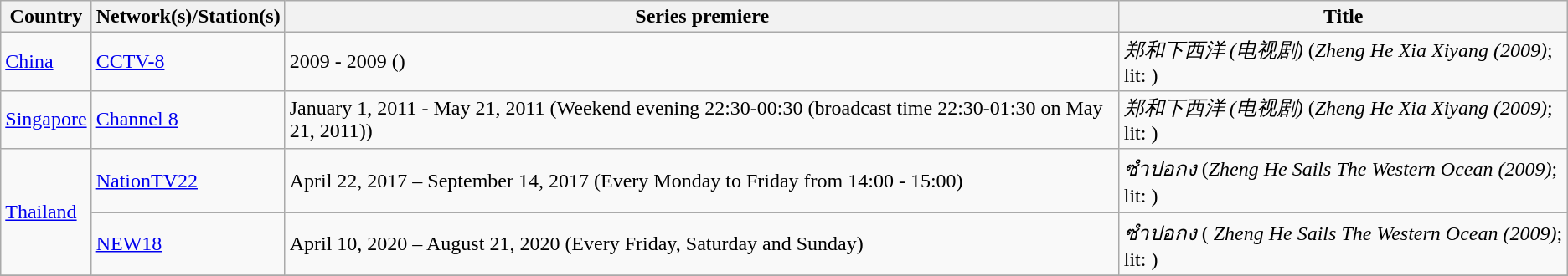<table class="sortable wikitable">
<tr>
<th>Country</th>
<th>Network(s)/Station(s)</th>
<th>Series premiere</th>
<th>Title</th>
</tr>
<tr>
<td> <a href='#'>China</a></td>
<td><a href='#'>CCTV-8</a></td>
<td>2009 - 2009 ()</td>
<td><em>郑和下西洋 (电视剧)</em> (<em>Zheng He Xia Xiyang (2009)</em>; lit: <em> </em>)</td>
</tr>
<tr>
<td> <a href='#'>Singapore</a></td>
<td><a href='#'>Channel 8</a></td>
<td>January 1, 2011 - May 21, 2011 (Weekend evening 22:30-00:30 (broadcast time 22:30-01:30 on May 21, 2011))</td>
<td><em>郑和下西洋 (电视剧)</em> (<em>Zheng He Xia Xiyang (2009)</em>; lit: <em> </em>)</td>
</tr>
<tr>
<td rowspan="2"> <a href='#'>Thailand</a></td>
<td><a href='#'>NationTV22</a></td>
<td>April 22, 2017 – September 14, 2017 (Every Monday to Friday from 14:00 - 15:00)</td>
<td><em>ซำปอกง</em> (<em>Zheng He Sails The Western Ocean (2009)</em>; lit: <em> </em>)</td>
</tr>
<tr>
<td><a href='#'>NEW18</a></td>
<td>April 10, 2020 – August 21, 2020 (Every Friday, Saturday and Sunday)</td>
<td><em>ซำปอกง</em> (<em> Zheng He Sails The Western Ocean (2009)</em>; lit: <em> </em>)</td>
</tr>
<tr>
</tr>
</table>
